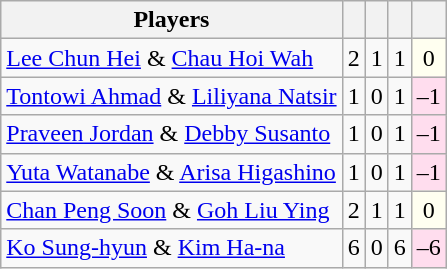<table class="sortable wikitable" style="text-align:center">
<tr>
<th>Players</th>
<th></th>
<th></th>
<th></th>
<th></th>
</tr>
<tr>
<td align="left"> <a href='#'>Lee Chun Hei</a> & <a href='#'>Chau Hoi Wah</a></td>
<td>2</td>
<td>1</td>
<td>1</td>
<td bgcolor="#fffff0">0</td>
</tr>
<tr>
<td align="left"> <a href='#'>Tontowi Ahmad</a> & <a href='#'>Liliyana Natsir</a></td>
<td>1</td>
<td>0</td>
<td>1</td>
<td bgcolor="#ffddee">–1</td>
</tr>
<tr>
<td align="left"> <a href='#'>Praveen Jordan</a> & <a href='#'>Debby Susanto</a></td>
<td>1</td>
<td>0</td>
<td>1</td>
<td bgcolor="#ffddee">–1</td>
</tr>
<tr>
<td align="left"> <a href='#'>Yuta Watanabe</a> & <a href='#'>Arisa Higashino</a></td>
<td>1</td>
<td>0</td>
<td>1</td>
<td bgcolor="#ffddee">–1</td>
</tr>
<tr>
<td align="left"> <a href='#'>Chan Peng Soon</a> & <a href='#'>Goh Liu Ying</a></td>
<td>2</td>
<td>1</td>
<td>1</td>
<td bgcolor="#fffff0">0</td>
</tr>
<tr>
<td align="left"> <a href='#'>Ko Sung-hyun</a> & <a href='#'>Kim Ha-na</a></td>
<td>6</td>
<td>0</td>
<td>6</td>
<td bgcolor="#ffddee">–6</td>
</tr>
</table>
